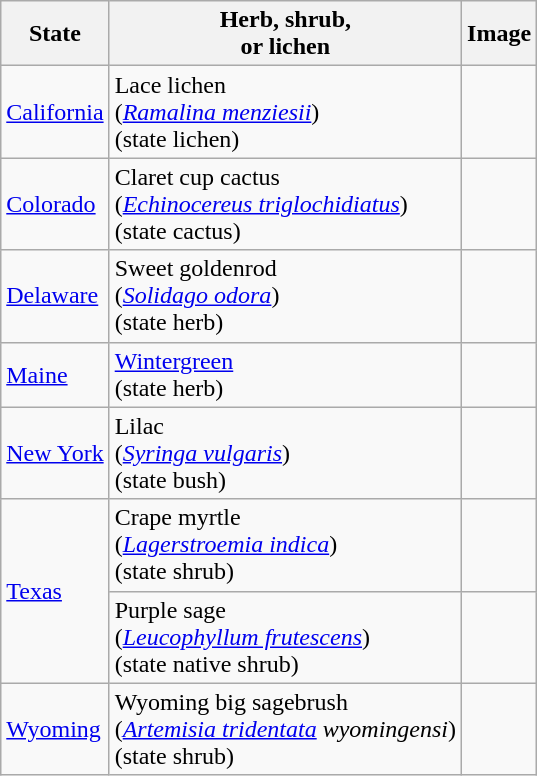<table class="wikitable">
<tr>
<th>State</th>
<th>Herb, shrub,<br> or lichen</th>
<th>Image</th>
</tr>
<tr>
<td><a href='#'>California</a></td>
<td>Lace lichen<br>(<em><a href='#'>Ramalina menziesii</a></em>)<br>(state lichen)</td>
<td></td>
</tr>
<tr>
<td><a href='#'>Colorado</a></td>
<td>Claret cup cactus<br>(<em><a href='#'>Echinocereus triglochidiatus</a></em>)<br>(state cactus)</td>
<td></td>
</tr>
<tr>
<td><a href='#'>Delaware</a></td>
<td>Sweet goldenrod<br>(<em><a href='#'>Solidago odora</a></em>)<br>(state herb)</td>
<td></td>
</tr>
<tr>
<td><a href='#'>Maine</a></td>
<td><a href='#'>Wintergreen</a><br>(state herb)</td>
<td></td>
</tr>
<tr>
<td><a href='#'>New York</a></td>
<td>Lilac<br>(<em><a href='#'>Syringa vulgaris</a></em>)<br> (state bush)</td>
<td></td>
</tr>
<tr>
<td rowspan="2"><a href='#'>Texas</a></td>
<td>Crape myrtle<br>(<em><a href='#'>Lagerstroemia indica</a></em>)<br>(state shrub)</td>
<td></td>
</tr>
<tr>
<td>Purple sage<br>(<em><a href='#'>Leucophyllum frutescens</a></em>)<br> (state native shrub)</td>
<td></td>
</tr>
<tr>
<td><a href='#'>Wyoming</a></td>
<td>Wyoming big sagebrush<br>(<em><a href='#'>Artemisia tridentata</a> wyomingensi</em>)<br> (state shrub)</td>
<td></td>
</tr>
</table>
